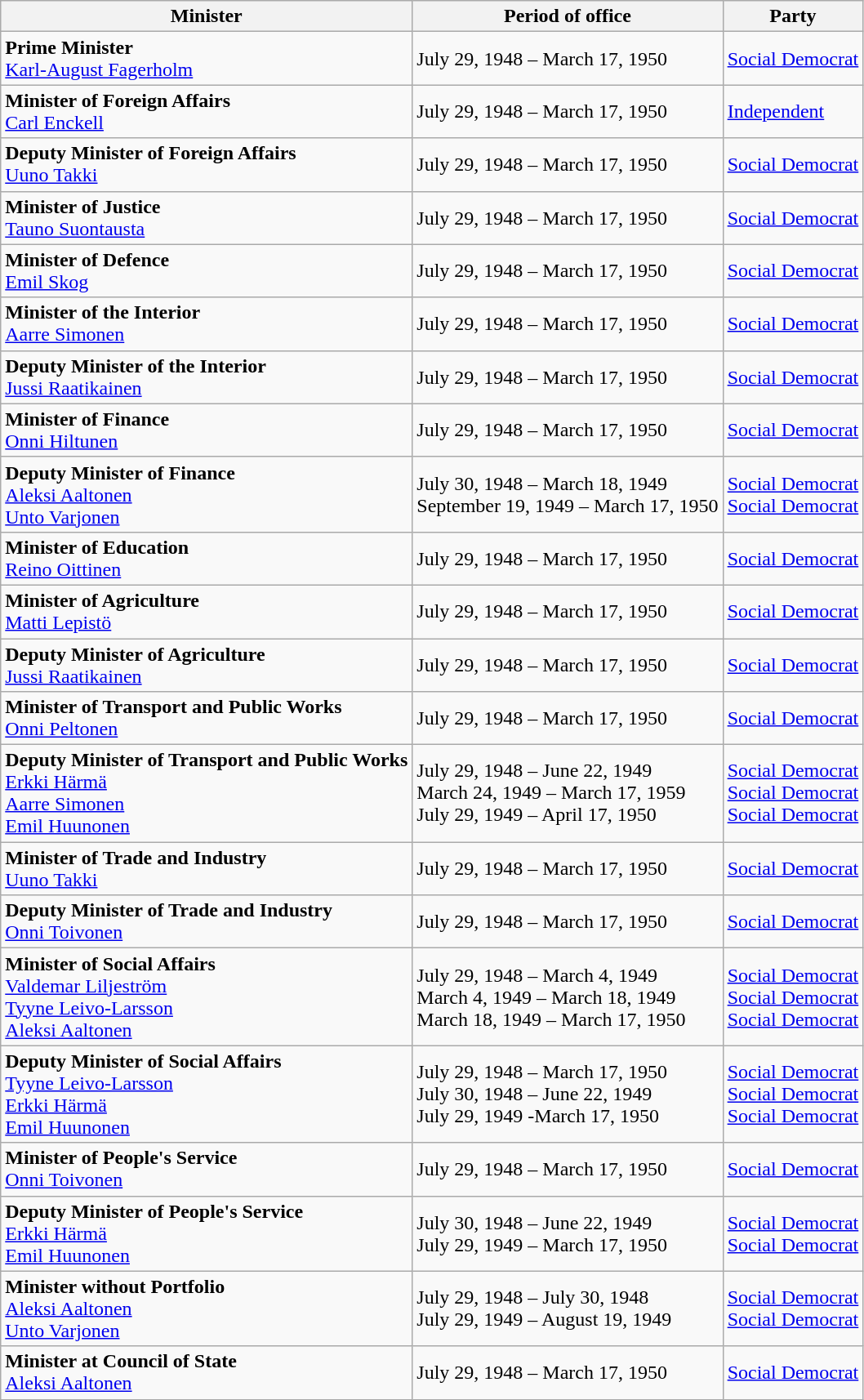<table class="wikitable">
<tr>
<th>Minister</th>
<th>Period of office</th>
<th>Party</th>
</tr>
<tr>
<td><strong>Prime Minister</strong><br><a href='#'>Karl-August Fagerholm</a></td>
<td>July 29, 1948 – March 17, 1950</td>
<td><a href='#'>Social Democrat</a></td>
</tr>
<tr>
<td><strong>Minister of Foreign Affairs </strong><br><a href='#'>Carl Enckell</a></td>
<td>July 29, 1948 – March 17, 1950</td>
<td><a href='#'>Independent</a></td>
</tr>
<tr>
<td><strong>Deputy Minister of  Foreign Affairs </strong><br><a href='#'>Uuno Takki</a></td>
<td>July 29, 1948 – March 17, 1950</td>
<td><a href='#'>Social Democrat</a></td>
</tr>
<tr>
<td><strong>Minister of Justice</strong><br><a href='#'>Tauno Suontausta</a></td>
<td>July 29, 1948 – March 17, 1950</td>
<td><a href='#'>Social Democrat</a></td>
</tr>
<tr>
<td><strong>Minister of Defence</strong><br><a href='#'>Emil Skog</a></td>
<td>July 29, 1948 – March 17, 1950</td>
<td><a href='#'>Social Democrat</a></td>
</tr>
<tr>
<td><strong>Minister of the Interior</strong><br><a href='#'>Aarre Simonen</a></td>
<td>July 29, 1948 – March 17, 1950</td>
<td><a href='#'>Social Democrat</a></td>
</tr>
<tr>
<td><strong>Deputy Minister of the Interior</strong><br><a href='#'>Jussi Raatikainen</a></td>
<td>July 29, 1948 – March 17, 1950</td>
<td><a href='#'>Social Democrat</a></td>
</tr>
<tr>
<td><strong>Minister of Finance</strong><br><a href='#'>Onni Hiltunen</a></td>
<td>July 29, 1948 – March 17, 1950</td>
<td><a href='#'>Social Democrat</a></td>
</tr>
<tr>
<td><strong>Deputy Minister of Finance</strong><br><a href='#'>Aleksi Aaltonen</a><br><a href='#'>Unto Varjonen</a></td>
<td>July 30, 1948 – March 18, 1949<br>September 19, 1949 – March 17, 1950</td>
<td><a href='#'>Social Democrat</a><br><a href='#'>Social Democrat</a></td>
</tr>
<tr>
<td><strong>Minister of Education</strong><br><a href='#'>Reino Oittinen</a></td>
<td>July 29, 1948 – March 17, 1950</td>
<td><a href='#'>Social Democrat</a></td>
</tr>
<tr>
<td><strong>Minister of Agriculture</strong><br><a href='#'>Matti Lepistö</a></td>
<td>July 29, 1948 – March 17, 1950</td>
<td><a href='#'>Social Democrat</a></td>
</tr>
<tr>
<td><strong>Deputy Minister of Agriculture</strong><br><a href='#'>Jussi Raatikainen</a></td>
<td>July 29, 1948 – March 17, 1950</td>
<td><a href='#'>Social Democrat</a></td>
</tr>
<tr>
<td><strong>Minister of Transport and Public Works</strong><br><a href='#'>Onni Peltonen</a></td>
<td>July 29, 1948 – March 17, 1950</td>
<td><a href='#'>Social Democrat</a></td>
</tr>
<tr>
<td><strong>Deputy Minister of Transport and Public Works</strong><br><a href='#'>Erkki Härmä</a><br><a href='#'>Aarre Simonen</a><br><a href='#'>Emil Huunonen</a></td>
<td>July 29, 1948 – June 22, 1949<br>March 24, 1949 – March 17, 1959<br>July 29, 1949 – April 17, 1950</td>
<td><a href='#'>Social Democrat</a><br> <a href='#'>Social Democrat</a><br> <a href='#'>Social Democrat</a></td>
</tr>
<tr>
<td><strong>Minister of Trade and Industry</strong><br><a href='#'>Uuno Takki</a></td>
<td>July 29, 1948 – March 17, 1950</td>
<td><a href='#'>Social Democrat</a></td>
</tr>
<tr>
<td><strong>Deputy Minister of Trade and Industry</strong><br><a href='#'>Onni Toivonen</a></td>
<td>July 29, 1948 – March 17, 1950</td>
<td><a href='#'>Social Democrat</a></td>
</tr>
<tr>
<td><strong>Minister of Social Affairs</strong><br><a href='#'>Valdemar Liljeström</a><br><a href='#'>Tyyne Leivo-Larsson</a><br><a href='#'>Aleksi Aaltonen</a></td>
<td>July 29, 1948 – March 4, 1949<br>March 4, 1949 – March 18, 1949<br>March 18, 1949 – March 17, 1950</td>
<td><a href='#'>Social Democrat</a><br><a href='#'>Social Democrat</a><br><a href='#'>Social Democrat</a></td>
</tr>
<tr>
<td><strong>Deputy Minister of Social Affairs</strong><br><a href='#'>Tyyne Leivo-Larsson</a><br><a href='#'>Erkki Härmä</a><br><a href='#'>Emil Huunonen</a></td>
<td>July 29, 1948 – March 17, 1950<br>July 30, 1948 – June 22, 1949<br>July 29, 1949 -March 17, 1950</td>
<td><a href='#'>Social Democrat</a><br><a href='#'>Social Democrat</a><br><a href='#'>Social Democrat</a></td>
</tr>
<tr>
<td><strong>Minister of People's Service</strong><br> <a href='#'>Onni Toivonen</a></td>
<td>July 29, 1948 – March 17, 1950</td>
<td><a href='#'>Social Democrat</a></td>
</tr>
<tr>
<td><strong>Deputy Minister of People's Service</strong><br><a href='#'>Erkki Härmä</a><br><a href='#'>Emil Huunonen</a></td>
<td>July 30, 1948 – June 22, 1949<br>July 29, 1949 – March 17, 1950</td>
<td><a href='#'>Social Democrat</a><br><a href='#'>Social Democrat</a></td>
</tr>
<tr>
<td><strong>Minister without Portfolio</strong><br><a href='#'>Aleksi Aaltonen</a><br><a href='#'>Unto Varjonen</a></td>
<td>July 29, 1948 – July 30, 1948<br>July 29, 1949 – August 19, 1949</td>
<td><a href='#'>Social Democrat</a><br><a href='#'>Social Democrat</a></td>
</tr>
<tr>
<td><strong>Minister at Council of State</strong><br><a href='#'>Aleksi Aaltonen</a></td>
<td>July 29, 1948 – March 17, 1950</td>
<td><a href='#'>Social Democrat</a></td>
</tr>
</table>
